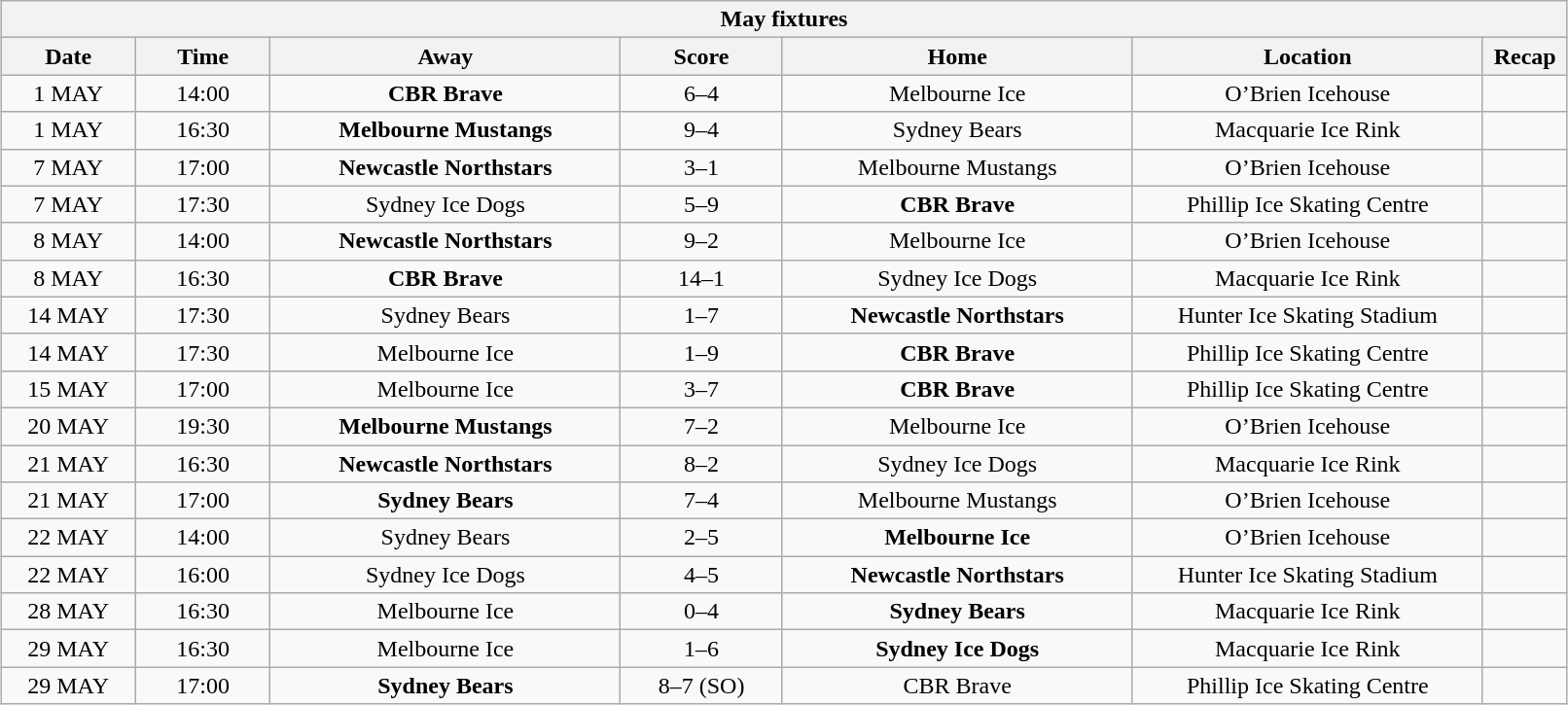<table class="wikitable collapsible" width="85%" style="margin: 1em auto 1em auto">
<tr>
<th colspan="7">May fixtures</th>
</tr>
<tr>
<th width="5%">Date</th>
<th width="5%">Time</th>
<th width="13%">Away</th>
<th width="6%">Score</th>
<th width="13%">Home</th>
<th width="13%">Location</th>
<th width="1%">Recap</th>
</tr>
<tr align="center">
<td>1 MAY</td>
<td>14:00</td>
<td><strong>CBR Brave</strong></td>
<td>6–4</td>
<td>Melbourne Ice</td>
<td>O’Brien Icehouse</td>
<td></td>
</tr>
<tr align="center">
<td>1 MAY</td>
<td>16:30</td>
<td><strong>Melbourne Mustangs</strong></td>
<td>9–4</td>
<td>Sydney Bears</td>
<td>Macquarie Ice Rink</td>
<td></td>
</tr>
<tr align="center">
<td>7 MAY</td>
<td>17:00</td>
<td><strong>Newcastle Northstars</strong></td>
<td>3–1</td>
<td>Melbourne Mustangs</td>
<td>O’Brien Icehouse</td>
<td></td>
</tr>
<tr align="center">
<td>7 MAY</td>
<td>17:30</td>
<td>Sydney Ice Dogs</td>
<td>5–9</td>
<td><strong>CBR Brave</strong></td>
<td>Phillip Ice Skating Centre</td>
<td></td>
</tr>
<tr align="center">
<td>8 MAY</td>
<td>14:00</td>
<td><strong>Newcastle Northstars</strong></td>
<td>9–2</td>
<td>Melbourne Ice</td>
<td>O’Brien Icehouse</td>
<td></td>
</tr>
<tr align="center">
<td>8 MAY</td>
<td>16:30</td>
<td><strong>CBR Brave</strong></td>
<td>14–1</td>
<td>Sydney Ice Dogs</td>
<td>Macquarie Ice Rink</td>
<td></td>
</tr>
<tr align="center">
<td>14 MAY</td>
<td>17:30</td>
<td>Sydney Bears</td>
<td>1–7</td>
<td><strong>Newcastle Northstars</strong></td>
<td>Hunter Ice Skating Stadium</td>
<td></td>
</tr>
<tr align="center">
<td>14 MAY</td>
<td>17:30</td>
<td>Melbourne Ice</td>
<td>1–9</td>
<td><strong>CBR Brave</strong></td>
<td>Phillip Ice Skating Centre</td>
<td></td>
</tr>
<tr align="center">
<td>15 MAY</td>
<td>17:00</td>
<td>Melbourne Ice</td>
<td>3–7</td>
<td><strong>CBR Brave</strong></td>
<td>Phillip Ice Skating Centre</td>
<td></td>
</tr>
<tr align="center">
<td>20 MAY</td>
<td>19:30</td>
<td><strong>Melbourne Mustangs</strong></td>
<td>7–2</td>
<td>Melbourne Ice</td>
<td>O’Brien Icehouse</td>
<td></td>
</tr>
<tr align="center">
<td>21 MAY</td>
<td>16:30</td>
<td><strong>Newcastle Northstars</strong></td>
<td>8–2</td>
<td>Sydney Ice Dogs</td>
<td>Macquarie Ice Rink</td>
<td></td>
</tr>
<tr align="center">
<td>21 MAY</td>
<td>17:00</td>
<td><strong>Sydney Bears</strong></td>
<td>7–4</td>
<td>Melbourne Mustangs</td>
<td>O’Brien Icehouse</td>
<td></td>
</tr>
<tr align="center">
<td>22 MAY</td>
<td>14:00</td>
<td>Sydney Bears</td>
<td>2–5</td>
<td><strong>Melbourne Ice</strong></td>
<td>O’Brien Icehouse</td>
<td></td>
</tr>
<tr align="center">
<td>22 MAY</td>
<td>16:00</td>
<td>Sydney Ice Dogs</td>
<td>4–5</td>
<td><strong>Newcastle Northstars</strong></td>
<td>Hunter Ice Skating Stadium</td>
<td></td>
</tr>
<tr align="center">
<td>28 MAY</td>
<td>16:30</td>
<td>Melbourne Ice</td>
<td>0–4</td>
<td><strong>Sydney Bears</strong></td>
<td>Macquarie Ice Rink</td>
<td></td>
</tr>
<tr align="center">
<td>29 MAY</td>
<td>16:30</td>
<td>Melbourne Ice</td>
<td>1–6</td>
<td><strong>Sydney Ice Dogs</strong></td>
<td>Macquarie Ice Rink</td>
<td></td>
</tr>
<tr align="center">
<td>29 MAY</td>
<td>17:00</td>
<td><strong>Sydney Bears</strong></td>
<td>8–7 (SO)</td>
<td>CBR Brave</td>
<td>Phillip Ice Skating Centre</td>
<td></td>
</tr>
</table>
